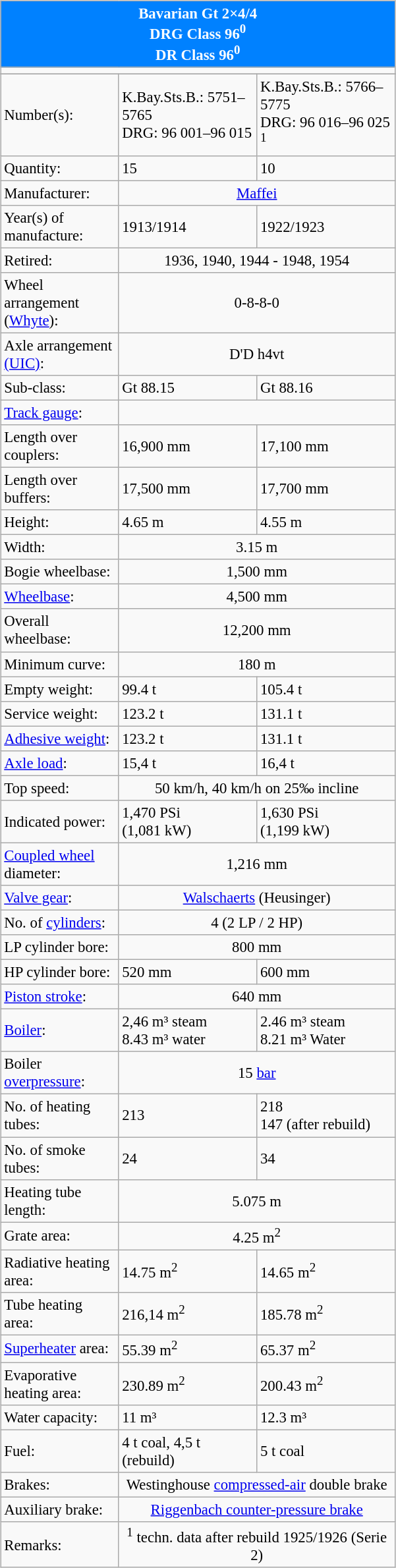<table class="wikitable float-right" align="right" style="clear:right; font-size:95%; width:400px;">
<tr>
<th colspan="3" style="color:#ffffff; background:#0081FF">Bavarian Gt 2×4/4<br>DRG Class 96<sup>0</sup><br>DR Class 96<sup>0</sup></th>
</tr>
<tr>
<td colspan="3"></td>
</tr>
<tr>
</tr>
<tr>
<td>Number(s):</td>
<td>K.Bay.Sts.B.: 5751–5765<br>DRG: 96 001–96 015</td>
<td>K.Bay.Sts.B.: 5766–5775<br>DRG: 96 016–96 025 <sup>1</sup></td>
</tr>
<tr>
<td>Quantity:</td>
<td>15</td>
<td>10</td>
</tr>
<tr>
<td>Manufacturer:</td>
<td colspan="2" align="center"><a href='#'>Maffei</a></td>
</tr>
<tr>
<td>Year(s) of manufacture:</td>
<td>1913/1914</td>
<td>1922/1923</td>
</tr>
<tr>
<td>Retired:</td>
<td colspan="2" align="center">1936, 1940, 1944 - 1948, 1954</td>
</tr>
<tr>
<td>Wheel arrangement (<a href='#'>Whyte</a>):</td>
<td colspan="2" align="center">0-8-8-0</td>
</tr>
<tr>
<td>Axle arrangement <a href='#'>(UIC)</a>:</td>
<td colspan="2" align="center">D'D h4vt</td>
</tr>
<tr>
<td>Sub-class:</td>
<td>Gt 88.15</td>
<td>Gt 88.16</td>
</tr>
<tr>
<td><a href='#'>Track gauge</a>:</td>
<td colspan="2" align="center"></td>
</tr>
<tr>
<td>Length over couplers:</td>
<td>16,900 mm</td>
<td>17,100 mm</td>
</tr>
<tr>
<td>Length over buffers:</td>
<td>17,500 mm</td>
<td>17,700 mm</td>
</tr>
<tr>
<td>Height:</td>
<td>4.65 m</td>
<td>4.55 m</td>
</tr>
<tr>
<td>Width:</td>
<td colspan="2" align="center">3.15 m</td>
</tr>
<tr>
<td>Bogie wheelbase:</td>
<td colspan="2" align="center">1,500 mm</td>
</tr>
<tr>
<td><a href='#'>Wheelbase</a>:</td>
<td colspan="2" align="center">4,500 mm</td>
</tr>
<tr>
<td>Overall wheelbase:</td>
<td colspan="2" align="center">12,200 mm</td>
</tr>
<tr>
<td>Minimum curve:</td>
<td colspan="2" align="center">180 m</td>
</tr>
<tr>
<td>Empty weight:</td>
<td>99.4 t</td>
<td>105.4 t</td>
</tr>
<tr>
<td>Service weight:</td>
<td>123.2 t</td>
<td>131.1 t</td>
</tr>
<tr>
<td><a href='#'>Adhesive weight</a>:</td>
<td>123.2 t</td>
<td>131.1 t</td>
</tr>
<tr>
<td><a href='#'>Axle load</a>:</td>
<td>15,4 t</td>
<td>16,4 t</td>
</tr>
<tr>
<td>Top speed:</td>
<td colspan="2" align="center">50 km/h, 40 km/h on 25‰ incline</td>
</tr>
<tr>
<td>Indicated power:</td>
<td>1,470 PSi<br>(1,081 kW)</td>
<td>1,630 PSi<br>(1,199 kW)</td>
</tr>
<tr>
<td><a href='#'>Coupled wheel</a> diameter:</td>
<td colspan="2" align="center">1,216 mm</td>
</tr>
<tr>
<td><a href='#'>Valve gear</a>:</td>
<td colspan="2" align="center"><a href='#'>Walschaerts</a> (Heusinger)</td>
</tr>
<tr>
<td>No. of <a href='#'>cylinders</a>:</td>
<td colspan="2" align="center">4 (2 LP / 2 HP)</td>
</tr>
<tr>
<td>LP cylinder bore:</td>
<td colspan="2" align="center">800 mm</td>
</tr>
<tr>
<td>HP cylinder bore:</td>
<td>520 mm</td>
<td>600 mm</td>
</tr>
<tr>
<td><a href='#'>Piston stroke</a>:</td>
<td colspan="2" align="center">640 mm</td>
</tr>
<tr>
<td><a href='#'>Boiler</a>:</td>
<td>2,46 m³ steam<br>8.43 m³ water</td>
<td>2.46 m³ steam<br>8.21 m³ Water</td>
</tr>
<tr>
<td>Boiler <a href='#'>overpressure</a>:</td>
<td colspan="2" align="center">15 <a href='#'>bar</a></td>
</tr>
<tr>
<td>No. of heating tubes:</td>
<td>213</td>
<td>218<br>147 (after rebuild)</td>
</tr>
<tr>
<td>No. of smoke tubes:</td>
<td>24</td>
<td>34</td>
</tr>
<tr>
<td>Heating tube length:</td>
<td colspan="2" align="center">5.075 m</td>
</tr>
<tr>
<td>Grate area:</td>
<td colspan="2" align="center">4.25 m<sup>2</sup></td>
</tr>
<tr>
<td>Radiative heating area:</td>
<td>14.75 m<sup>2</sup></td>
<td>14.65 m<sup>2</sup></td>
</tr>
<tr>
<td>Tube heating area:</td>
<td>216,14 m<sup>2</sup> </td>
<td>185.78 m<sup>2</sup> </td>
</tr>
<tr>
<td><a href='#'>Superheater</a> area:</td>
<td>55.39 m<sup>2</sup></td>
<td>65.37 m<sup>2</sup></td>
</tr>
<tr>
<td>Evaporative heating area:</td>
<td>230.89 m<sup>2</sup></td>
<td>200.43 m<sup>2</sup></td>
</tr>
<tr>
<td>Water capacity:</td>
<td>11 m³</td>
<td>12.3 m³</td>
</tr>
<tr>
<td>Fuel:</td>
<td>4 t coal, 4,5 t (rebuild)</td>
<td>5 t coal</td>
</tr>
<tr>
<td>Brakes:</td>
<td colspan="2" align="center">Westinghouse <a href='#'>compressed-air</a> double brake</td>
</tr>
<tr>
<td>Auxiliary brake:</td>
<td colspan="2" align="center"><a href='#'>Riggenbach counter-pressure brake</a></td>
</tr>
<tr>
<td>Remarks:</td>
<td colspan="2" align="center"><sup>1</sup> techn. data after rebuild 1925/1926 (Serie 2)</td>
</tr>
</table>
